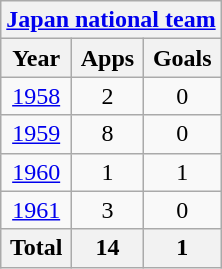<table class="wikitable" style="text-align:center">
<tr>
<th colspan=3><a href='#'>Japan national team</a></th>
</tr>
<tr>
<th>Year</th>
<th>Apps</th>
<th>Goals</th>
</tr>
<tr>
<td><a href='#'>1958</a></td>
<td>2</td>
<td>0</td>
</tr>
<tr>
<td><a href='#'>1959</a></td>
<td>8</td>
<td>0</td>
</tr>
<tr>
<td><a href='#'>1960</a></td>
<td>1</td>
<td>1</td>
</tr>
<tr>
<td><a href='#'>1961</a></td>
<td>3</td>
<td>0</td>
</tr>
<tr>
<th>Total</th>
<th>14</th>
<th>1</th>
</tr>
</table>
